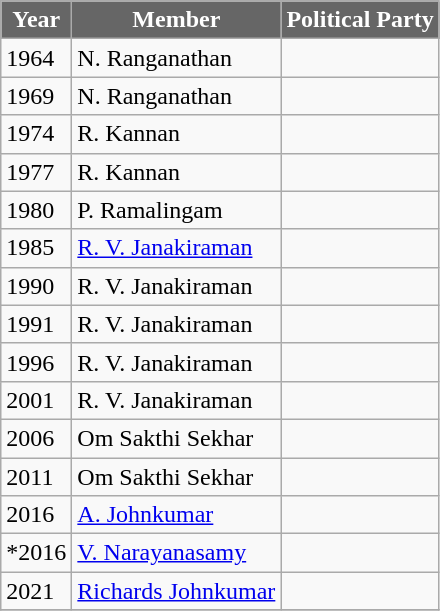<table class="wikitable sortable">
<tr>
<th style="background-color:#666666; color:white">Year</th>
<th style="background-color:#666666; color:white">Member</th>
<th style="background-color:#666666; color:white" colspan="2">Political Party</th>
</tr>
<tr>
<td>1964</td>
<td>N. Ranganathan</td>
<td></td>
</tr>
<tr>
<td>1969</td>
<td>N. Ranganathan</td>
<td></td>
</tr>
<tr>
<td>1974</td>
<td>R. Kannan</td>
<td></td>
</tr>
<tr>
<td>1977</td>
<td>R. Kannan</td>
<td></td>
</tr>
<tr>
<td>1980</td>
<td>P. Ramalingam</td>
<td></td>
</tr>
<tr>
<td>1985</td>
<td><a href='#'>R. V. Janakiraman</a></td>
<td></td>
</tr>
<tr>
<td>1990</td>
<td>R. V. Janakiraman</td>
<td></td>
</tr>
<tr>
<td>1991</td>
<td>R. V. Janakiraman</td>
<td></td>
</tr>
<tr>
<td>1996</td>
<td>R. V. Janakiraman</td>
<td></td>
</tr>
<tr>
<td>2001</td>
<td>R. V. Janakiraman</td>
<td></td>
</tr>
<tr>
<td>2006</td>
<td>Om Sakthi Sekhar</td>
<td></td>
</tr>
<tr>
<td>2011</td>
<td>Om Sakthi Sekhar</td>
<td></td>
</tr>
<tr>
<td>2016</td>
<td><a href='#'>A. Johnkumar</a></td>
<td></td>
</tr>
<tr>
<td>*2016</td>
<td><a href='#'>V. Narayanasamy</a></td>
<td></td>
</tr>
<tr>
<td>2021</td>
<td><a href='#'>Richards Johnkumar</a></td>
<td></td>
</tr>
<tr>
</tr>
</table>
